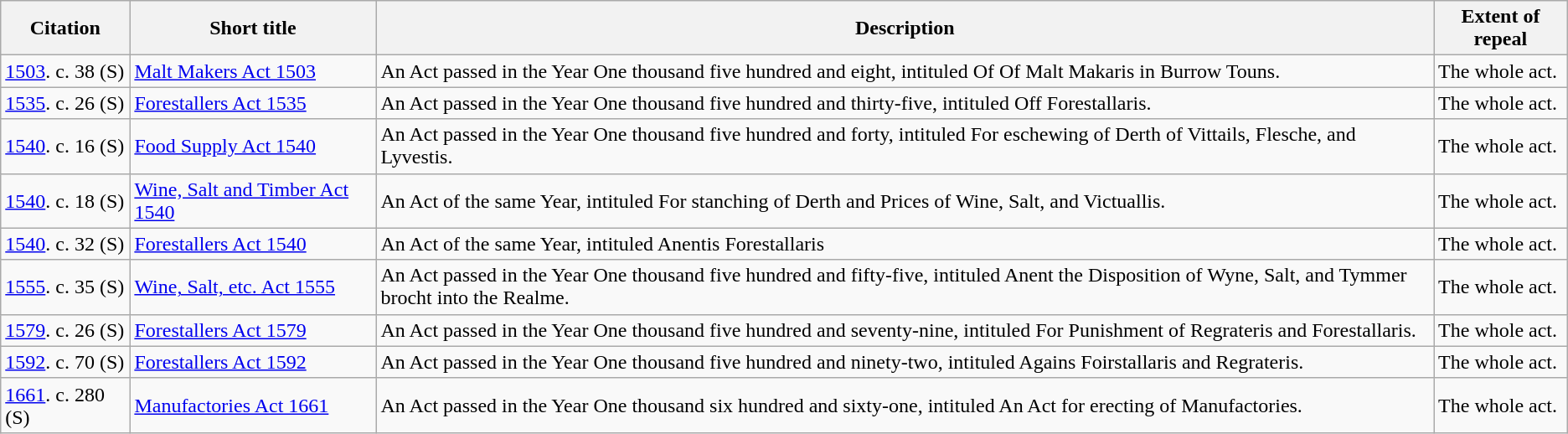<table class="wikitable">
<tr>
<th>Citation</th>
<th>Short title</th>
<th>Description</th>
<th>Extent of repeal</th>
</tr>
<tr>
<td><a href='#'>1503</a>. c. 38 (S)</td>
<td><a href='#'>Malt Makers Act 1503</a></td>
<td>An Act passed in the Year One thousand five hundred and eight, intituled Of Of Malt Makaris in Burrow Touns.</td>
<td>The whole act.</td>
</tr>
<tr>
<td><a href='#'>1535</a>. c. 26 (S)</td>
<td><a href='#'>Forestallers Act 1535</a></td>
<td>An Act passed in the Year One thousand five hundred and thirty-five, intituled Off Forestallaris.</td>
<td>The whole act.</td>
</tr>
<tr>
<td><a href='#'>1540</a>. c. 16 (S)</td>
<td><a href='#'>Food Supply Act 1540</a></td>
<td>An Act passed in the Year One thousand five hundred and forty, intituled For eschewing of Derth of Vittails, Flesche, and Lyvestis.</td>
<td>The whole act.</td>
</tr>
<tr>
<td><a href='#'>1540</a>. c. 18 (S)</td>
<td><a href='#'>Wine, Salt and Timber Act 1540</a></td>
<td>An Act of the same Year, intituled For stanching of Derth and Prices of Wine, Salt, and Victuallis.</td>
<td>The whole act.</td>
</tr>
<tr>
<td><a href='#'>1540</a>. c. 32 (S)</td>
<td><a href='#'>Forestallers Act 1540</a></td>
<td>An Act of the same Year, intituled Anentis Forestallaris</td>
<td>The whole act.</td>
</tr>
<tr>
<td><a href='#'>1555</a>. c. 35 (S)</td>
<td><a href='#'>Wine, Salt, etc. Act 1555</a></td>
<td>An Act passed in the Year One thousand five hundred and fifty-five, intituled Anent the Disposition of Wyne, Salt, and Tymmer brocht into the Realme.</td>
<td>The whole act.</td>
</tr>
<tr>
<td><a href='#'>1579</a>. c. 26 (S)</td>
<td><a href='#'>Forestallers Act 1579</a></td>
<td>An Act passed in the Year One thousand five hundred and seventy-nine, intituled For Punishment of Regrateris and Forestallaris.</td>
<td>The whole act.</td>
</tr>
<tr>
<td><a href='#'>1592</a>. c. 70 (S)</td>
<td><a href='#'>Forestallers Act 1592</a></td>
<td>An Act passed in the Year One thousand five hundred and ninety-two, intituled Agains Foirstallaris and Regrateris.</td>
<td>The whole act.</td>
</tr>
<tr>
<td><a href='#'>1661</a>. c. 280 (S)</td>
<td><a href='#'>Manufactories Act 1661</a></td>
<td>An Act passed in the Year One thousand six hundred and sixty-one, intituled An Act for erecting of Manufactories.</td>
<td>The whole act.</td>
</tr>
</table>
